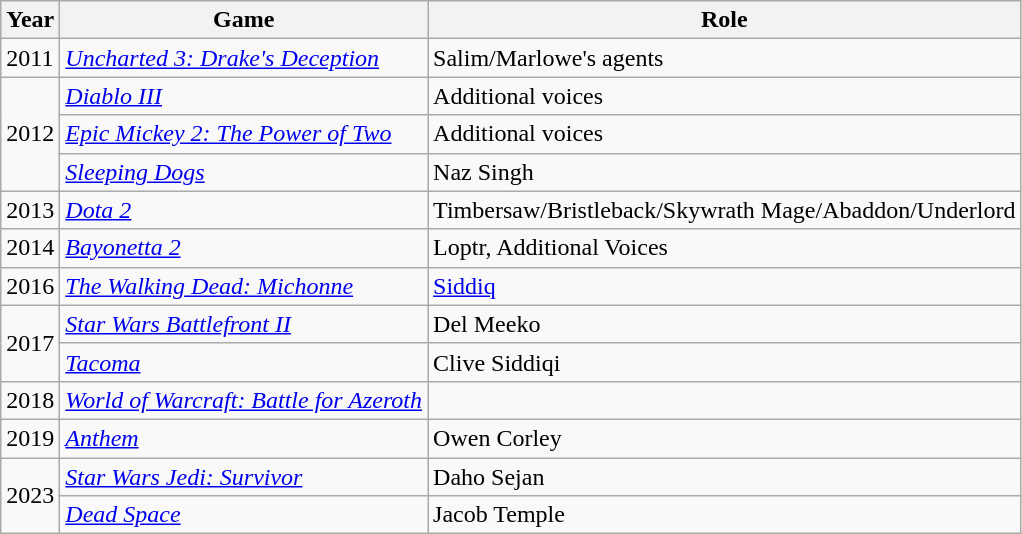<table class="wikitable" style="font-size: 100%;">
<tr>
<th>Year</th>
<th>Game</th>
<th>Role</th>
</tr>
<tr>
<td rowspan="1">2011</td>
<td><em><a href='#'>Uncharted 3: Drake's Deception</a></em></td>
<td>Salim/Marlowe's agents</td>
</tr>
<tr>
<td rowspan="3">2012</td>
<td><em><a href='#'>Diablo III</a></em></td>
<td>Additional voices</td>
</tr>
<tr>
<td><em><a href='#'>Epic Mickey 2: The Power of Two</a></em></td>
<td>Additional voices</td>
</tr>
<tr>
<td><em><a href='#'>Sleeping Dogs</a></em></td>
<td>Naz Singh</td>
</tr>
<tr>
<td rowspan="1">2013</td>
<td><em><a href='#'>Dota 2</a></em></td>
<td>Timbersaw/Bristleback/Skywrath Mage/Abaddon/Underlord</td>
</tr>
<tr>
<td rowspan="1">2014</td>
<td><em><a href='#'>Bayonetta 2</a></em></td>
<td>Loptr, Additional Voices</td>
</tr>
<tr>
<td rowspan="1">2016</td>
<td><em><a href='#'>The Walking Dead: Michonne</a></em></td>
<td><a href='#'>Siddiq</a></td>
</tr>
<tr>
<td rowspan="2">2017</td>
<td><em><a href='#'>Star Wars Battlefront II</a></em></td>
<td>Del Meeko</td>
</tr>
<tr>
<td><em><a href='#'>Tacoma</a></em></td>
<td>Clive Siddiqi</td>
</tr>
<tr>
<td>2018</td>
<td><em><a href='#'>World of Warcraft: Battle for Azeroth</a></em></td>
<td></td>
</tr>
<tr>
<td>2019</td>
<td><em><a href='#'>Anthem</a></em></td>
<td>Owen Corley</td>
</tr>
<tr>
<td rowspan="2">2023</td>
<td><em><a href='#'>Star Wars Jedi: Survivor</a></em></td>
<td>Daho Sejan</td>
</tr>
<tr>
<td><em><a href='#'>Dead Space</a></em></td>
<td>Jacob Temple</td>
</tr>
</table>
